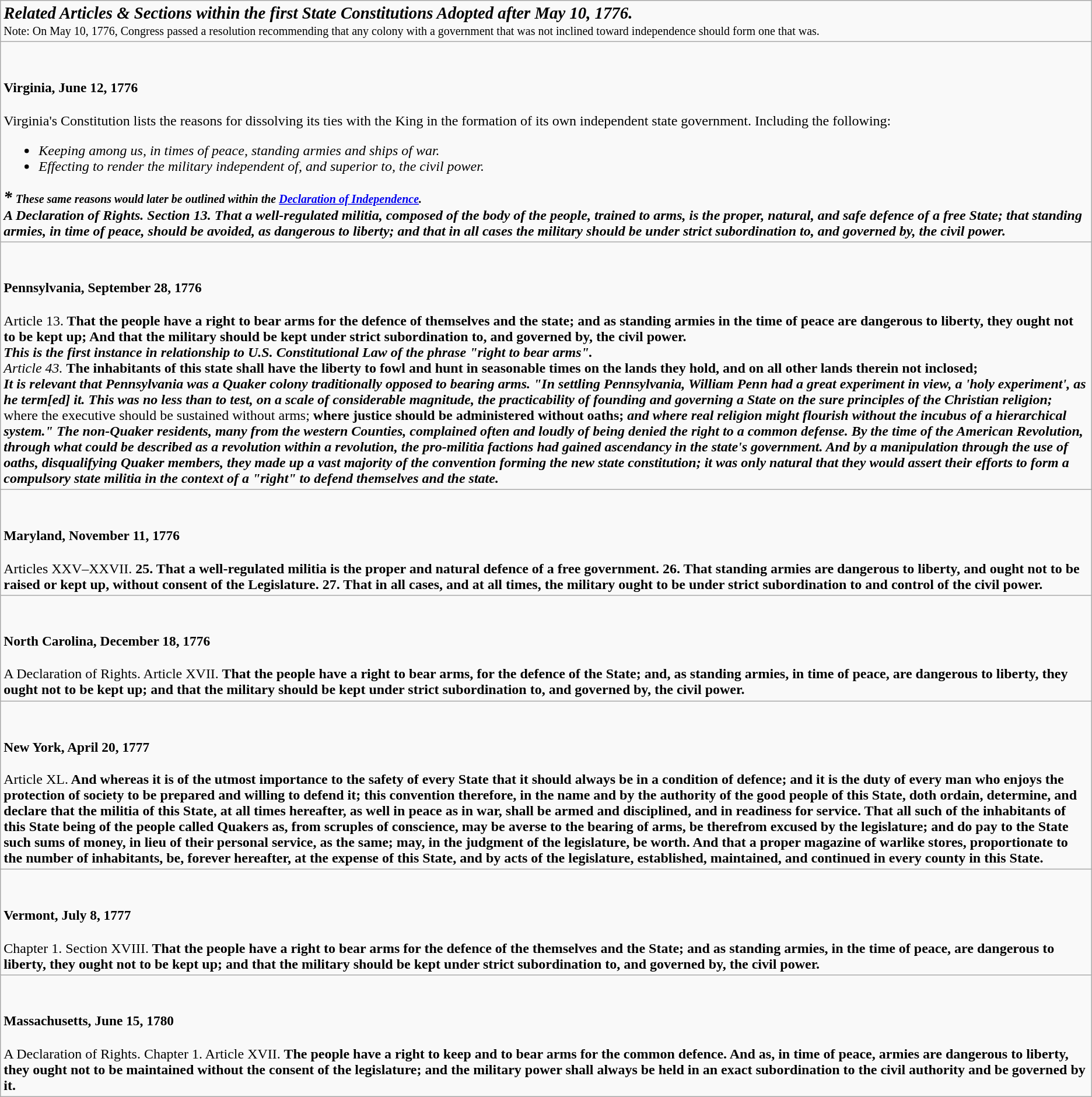<table class="wikitable">
<tr>
<td><strong><em><big>Related Articles & Sections within the first State Constitutions Adopted after May 10, 1776.</big></em></strong><br><small>Note: On May 10, 1776, Congress passed a resolution recommending that any colony with a government that was not inclined toward independence should form one that was.</small></td>
</tr>
<tr>
<td><br><h3><small>Virginia, June 12, 1776</small></h3>Virginia's Constitution lists the reasons for dissolving its ties with the King in the formation of its own independent state government. Including the following:<ul><li><em>Keeping among us, in times of peace, standing armies and ships of war.</em></li><li><em>Effecting to render the military independent of, and superior to, the civil power.</em></li></ul><strong><em><big>*</big><strong> <small>These same reasons would later be outlined within the <a href='#'>Declaration of Independence</a>.</small><em><br></strong>A Declaration of Rights. Section 13.<strong> </em>That a well-regulated militia, composed of the body of the people, trained to arms, is the proper, natural, and safe defence of a free State; that standing armies, in time of peace, should be avoided, as dangerous to liberty; and that in all cases the military should be under strict subordination to, and governed by, the civil power.<em></td>
</tr>
<tr>
<td><br><h3><small>Pennsylvania, September 28, 1776</small></h3></strong>Article 13.<strong> </em>That the people have a right to bear arms for the defence of themselves and the state; and as standing armies in the time of peace are dangerous to liberty, they ought not to be kept up; And that the military should be kept under strict subordination to, and governed by, the civil power.<em><br>This is the first instance in relationship to U.S. Constitutional Law of the phrase "right to bear arms".<br></strong>Article 43.<strong> </em>The inhabitants of this state shall have the liberty to fowl and hunt in seasonable times on the lands they hold, and on all other lands therein not inclosed;<em><br>It is relevant that Pennsylvania was a Quaker colony traditionally opposed to bearing arms. "In settling Pennsylvania, William Penn had a great experiment in view, a 'holy experiment', as he term[ed] it. This was no less than to test, on a scale of considerable magnitude, the practicability of founding and governing a State on the sure principles of the Christian religion; </em></strong>where the executive should be sustained without arms;<strong><em> </em>where justice should be administered without oaths;<em> and where real religion might flourish without the incubus of a hierarchical system." The non-Quaker residents, many from the western Counties, complained often and loudly of being denied the right to a common defense. By the time of the American Revolution, through what could be described as a revolution within a revolution, the pro-militia factions had gained ascendancy in the state's government. And by a manipulation through the use of oaths, disqualifying Quaker members, they made up a vast majority of the convention forming the new state constitution; it was only natural that they would assert their efforts to form a compulsory state militia in the context of a "right" to defend themselves and the state.</td>
</tr>
<tr>
<td><br><h3><small>Maryland, November 11, 1776</small></h3></strong>Articles XXV–XXVII.<strong> </em>25. That a well-regulated militia is the proper and natural defence of a free government. 26. That standing armies are dangerous to liberty, and ought not to be raised or kept up, without consent of the Legislature. 27. That in all cases, and at all times, the military ought to be under strict subordination to and control of the civil power.<em></td>
</tr>
<tr>
<td href="Pennsylvania"><br><h3><small>North Carolina, December 18, 1776</small></h3></strong>A Declaration of Rights. Article XVII.<strong> </em>That the people have a right to bear arms, for the defence of the State; and, as standing armies, in time of peace, are dangerous to liberty, they ought not to be kept up; and that the military should be kept under strict subordination to, and governed by, the civil power.<em></td>
</tr>
<tr>
<td><br><h3><small>New York, April 20, 1777</small></h3></strong>Article XL.<strong> </em>And whereas it is of the utmost importance to the safety of every State that it should always be in a condition of defence; and it is the duty of every man who enjoys the protection of society to be prepared and willing to defend it; this convention therefore, in the name and by the authority of the good people of this State, doth ordain, determine, and declare that the militia of this State, at all times hereafter, as well in peace as in war, shall be armed and disciplined, and in readiness for service. That all such of the inhabitants of this State being of the people called Quakers as, from scruples of conscience, may be averse to the bearing of arms, be therefrom excused by the legislature; and do pay to the State such sums of money, in lieu of their personal service, as the same; may, in the judgment of the legislature, be worth. And that a proper magazine of warlike stores, proportionate to the number of inhabitants, be, forever hereafter, at the expense of this State, and by acts of the legislature, established, maintained, and continued in every county in this State.<em></td>
</tr>
<tr>
<td><br><h3><small>Vermont, July 8, 1777</small></h3></strong>Chapter 1. Section XVIII.<strong> </em>That the people have a right to bear arms for the defence of the themselves and the State; and as standing armies, in the time of peace, are dangerous to liberty, they ought not to be kept up; and that the military should be kept under strict subordination to, and governed by, the civil power.<em></td>
</tr>
<tr href="Anti-Federalism">
<td href="Massachusetts Compromise"><br><h3><small>Massachusetts, June 15, 1780</small></h3></strong>A Declaration of Rights. Chapter 1. Article XVII.<strong> </em>The people have a right to keep and to bear arms for the common defence. And as, in time of peace, armies are dangerous to liberty, they ought not to be maintained without the consent of the legislature; and the military power shall always be held in an exact subordination to the civil authority and be governed by it.<em></td>
</tr>
</table>
